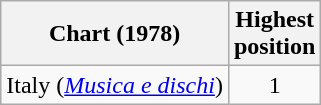<table class="wikitable">
<tr>
<th>Chart (1978)</th>
<th>Highest<br>position</th>
</tr>
<tr>
<td>Italy (<em><a href='#'>Musica e dischi</a></em>)</td>
<td style="text-align:center">1</td>
</tr>
</table>
